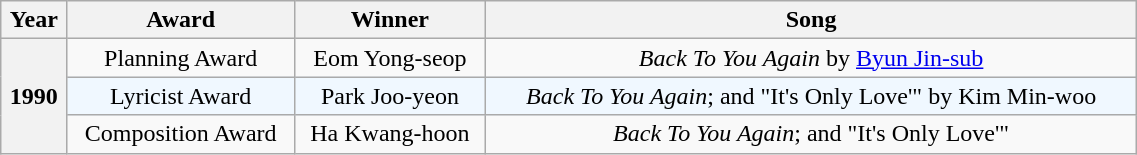<table class="wikitable plainrowheaders" style="text-align: center; width: 60%;">
<tr>
<th scope="col">Year</th>
<th scope="col">Award</th>
<th scope="col">Winner</th>
<th scope="col">Song</th>
</tr>
<tr>
<th scope="row" style="text-align:center;" rowspan="3">1990</th>
<td>Planning Award</td>
<td>Eom Yong-seop</td>
<td><em>Back To You Again</em> by <a href='#'>Byun Jin-sub</a></td>
</tr>
<tr style="background:#F0F8FF">
<td>Lyricist Award</td>
<td>Park Joo-yeon</td>
<td><em>Back To You Again</em>; and "It's Only Love'" by Kim Min-woo</td>
</tr>
<tr>
<td>Composition Award</td>
<td>Ha Kwang-hoon</td>
<td><em>Back To You Again</em>; and "It's Only Love'"</td>
</tr>
</table>
